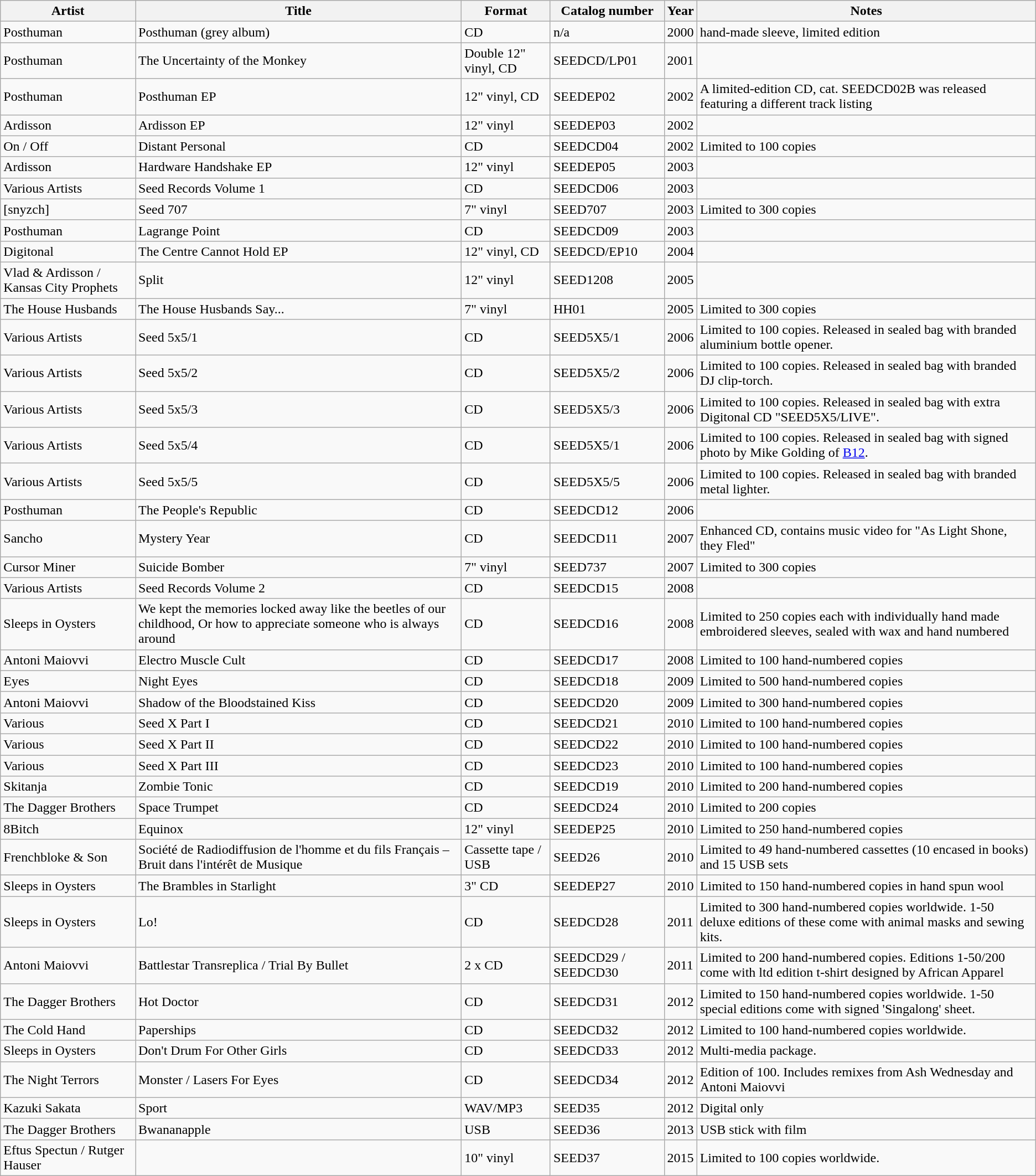<table class="wikitable">
<tr>
<th><strong>Artist</strong></th>
<th><strong>Title</strong></th>
<th><strong>Format</strong></th>
<th><strong>Catalog number</strong></th>
<th><strong>Year</strong></th>
<th><strong>Notes</strong></th>
</tr>
<tr>
<td>Posthuman</td>
<td>Posthuman (grey album)</td>
<td>CD</td>
<td>n/a</td>
<td>2000</td>
<td>hand-made sleeve, limited edition</td>
</tr>
<tr>
<td>Posthuman</td>
<td>The Uncertainty of the Monkey</td>
<td>Double 12" vinyl, CD</td>
<td>SEEDCD/LP01</td>
<td>2001</td>
<td></td>
</tr>
<tr>
<td>Posthuman</td>
<td>Posthuman EP</td>
<td>12" vinyl, CD</td>
<td>SEEDEP02</td>
<td>2002</td>
<td>A limited-edition CD, cat. SEEDCD02B was released featuring a different track listing</td>
</tr>
<tr>
<td>Ardisson</td>
<td>Ardisson EP</td>
<td>12" vinyl</td>
<td>SEEDEP03</td>
<td>2002</td>
<td></td>
</tr>
<tr>
<td>On / Off</td>
<td>Distant Personal</td>
<td>CD</td>
<td>SEEDCD04</td>
<td>2002</td>
<td>Limited to 100 copies</td>
</tr>
<tr>
<td>Ardisson</td>
<td>Hardware Handshake EP</td>
<td>12" vinyl</td>
<td>SEEDEP05</td>
<td>2003</td>
<td></td>
</tr>
<tr>
<td>Various Artists</td>
<td>Seed Records Volume 1</td>
<td>CD</td>
<td>SEEDCD06</td>
<td>2003</td>
<td></td>
</tr>
<tr>
<td>[snyzch]</td>
<td>Seed 707</td>
<td>7" vinyl</td>
<td>SEED707</td>
<td>2003</td>
<td>Limited to 300 copies</td>
</tr>
<tr>
<td>Posthuman</td>
<td>Lagrange Point</td>
<td>CD</td>
<td>SEEDCD09</td>
<td>2003</td>
<td></td>
</tr>
<tr>
<td>Digitonal</td>
<td>The Centre Cannot Hold EP</td>
<td>12" vinyl, CD</td>
<td>SEEDCD/EP10</td>
<td>2004</td>
<td></td>
</tr>
<tr>
<td>Vlad & Ardisson / Kansas City Prophets</td>
<td>Split</td>
<td>12" vinyl</td>
<td>SEED1208</td>
<td>2005</td>
<td></td>
</tr>
<tr>
<td>The House Husbands</td>
<td>The House Husbands Say...</td>
<td>7" vinyl</td>
<td>HH01</td>
<td>2005</td>
<td>Limited to 300 copies</td>
</tr>
<tr>
<td>Various Artists</td>
<td>Seed 5x5/1</td>
<td>CD</td>
<td>SEED5X5/1</td>
<td>2006</td>
<td>Limited to 100 copies. Released in sealed bag with branded aluminium bottle opener.</td>
</tr>
<tr>
<td>Various Artists</td>
<td>Seed 5x5/2</td>
<td>CD</td>
<td>SEED5X5/2</td>
<td>2006</td>
<td>Limited to 100 copies. Released in sealed bag with branded DJ clip-torch.</td>
</tr>
<tr>
<td>Various Artists</td>
<td>Seed 5x5/3</td>
<td>CD</td>
<td>SEED5X5/3</td>
<td>2006</td>
<td>Limited to 100 copies. Released in sealed bag with extra Digitonal CD "SEED5X5/LIVE".</td>
</tr>
<tr>
<td>Various Artists</td>
<td>Seed 5x5/4</td>
<td>CD</td>
<td>SEED5X5/1</td>
<td>2006</td>
<td>Limited to 100 copies. Released in sealed bag with signed photo by Mike Golding of <a href='#'>B12</a>.</td>
</tr>
<tr>
<td>Various Artists</td>
<td>Seed 5x5/5</td>
<td>CD</td>
<td>SEED5X5/5</td>
<td>2006</td>
<td>Limited to 100 copies. Released in sealed bag with branded metal lighter.</td>
</tr>
<tr>
<td>Posthuman</td>
<td>The People's Republic</td>
<td>CD</td>
<td>SEEDCD12</td>
<td>2006</td>
<td></td>
</tr>
<tr>
<td>Sancho</td>
<td>Mystery Year</td>
<td>CD</td>
<td>SEEDCD11</td>
<td>2007</td>
<td>Enhanced CD, contains music video for "As Light Shone, they Fled"</td>
</tr>
<tr>
<td>Cursor Miner</td>
<td>Suicide Bomber</td>
<td>7" vinyl</td>
<td>SEED737</td>
<td>2007</td>
<td>Limited to 300 copies</td>
</tr>
<tr>
<td>Various Artists</td>
<td>Seed Records Volume 2</td>
<td>CD</td>
<td>SEEDCD15</td>
<td>2008</td>
<td></td>
</tr>
<tr>
<td>Sleeps in Oysters</td>
<td>We kept the memories locked away like the beetles of our childhood, Or how to appreciate someone who is always around</td>
<td>CD</td>
<td>SEEDCD16</td>
<td>2008</td>
<td>Limited to 250 copies each with individually hand made embroidered sleeves, sealed with wax and hand numbered</td>
</tr>
<tr>
<td>Antoni Maiovvi</td>
<td>Electro Muscle Cult</td>
<td>CD</td>
<td>SEEDCD17</td>
<td>2008</td>
<td>Limited to 100 hand-numbered copies</td>
</tr>
<tr>
<td>Eyes</td>
<td>Night Eyes</td>
<td>CD</td>
<td>SEEDCD18</td>
<td>2009</td>
<td>Limited to 500 hand-numbered copies</td>
</tr>
<tr>
<td>Antoni Maiovvi</td>
<td>Shadow of the Bloodstained Kiss</td>
<td>CD</td>
<td>SEEDCD20</td>
<td>2009</td>
<td>Limited to 300 hand-numbered copies</td>
</tr>
<tr>
<td>Various</td>
<td>Seed X Part I</td>
<td>CD</td>
<td>SEEDCD21</td>
<td>2010</td>
<td>Limited to 100 hand-numbered copies</td>
</tr>
<tr>
<td>Various</td>
<td>Seed X Part II</td>
<td>CD</td>
<td>SEEDCD22</td>
<td>2010</td>
<td>Limited to 100 hand-numbered copies</td>
</tr>
<tr>
<td>Various</td>
<td>Seed X Part III</td>
<td>CD</td>
<td>SEEDCD23</td>
<td>2010</td>
<td>Limited to 100 hand-numbered copies</td>
</tr>
<tr>
<td>Skitanja</td>
<td>Zombie Tonic</td>
<td>CD</td>
<td>SEEDCD19</td>
<td>2010</td>
<td>Limited to 200 hand-numbered copies</td>
</tr>
<tr>
<td>The Dagger Brothers</td>
<td>Space Trumpet</td>
<td>CD</td>
<td>SEEDCD24</td>
<td>2010</td>
<td>Limited to 200 copies</td>
</tr>
<tr>
<td>8Bitch</td>
<td>Equinox</td>
<td>12" vinyl</td>
<td>SEEDEP25</td>
<td>2010</td>
<td>Limited to 250 hand-numbered copies</td>
</tr>
<tr>
<td>Frenchbloke & Son</td>
<td>Société de Radiodiffusion de l'homme et du fils Français – Bruit dans l'intérêt de Musique</td>
<td>Cassette tape / USB</td>
<td>SEED26</td>
<td>2010</td>
<td>Limited to 49 hand-numbered cassettes (10 encased in books) and 15 USB sets</td>
</tr>
<tr>
<td>Sleeps in Oysters</td>
<td>The Brambles in Starlight</td>
<td>3" CD</td>
<td>SEEDEP27</td>
<td>2010</td>
<td>Limited to 150 hand-numbered copies in hand spun wool</td>
</tr>
<tr>
<td>Sleeps in Oysters</td>
<td>Lo!</td>
<td>CD</td>
<td>SEEDCD28</td>
<td>2011</td>
<td>Limited to 300 hand-numbered copies worldwide. 1-50 deluxe editions of these come with animal masks and sewing kits.</td>
</tr>
<tr>
<td>Antoni Maiovvi</td>
<td>Battlestar Transreplica / Trial By Bullet</td>
<td>2 x CD</td>
<td>SEEDCD29 / SEEDCD30</td>
<td>2011</td>
<td>Limited to 200 hand-numbered copies. Editions 1-50/200 come with ltd edition t-shirt designed by African Apparel</td>
</tr>
<tr>
<td>The Dagger Brothers</td>
<td>Hot Doctor</td>
<td>CD</td>
<td>SEEDCD31</td>
<td>2012</td>
<td>Limited to 150 hand-numbered copies worldwide. 1-50 special editions come with signed 'Singalong' sheet.</td>
</tr>
<tr>
<td>The Cold Hand</td>
<td>Paperships</td>
<td>CD</td>
<td>SEEDCD32</td>
<td>2012</td>
<td>Limited to 100 hand-numbered copies worldwide.</td>
</tr>
<tr>
<td>Sleeps in Oysters</td>
<td>Don't Drum For Other Girls</td>
<td>CD</td>
<td>SEEDCD33</td>
<td>2012</td>
<td>Multi-media package.</td>
</tr>
<tr>
<td>The Night Terrors</td>
<td>Monster / Lasers For Eyes</td>
<td>CD</td>
<td>SEEDCD34</td>
<td>2012</td>
<td>Edition of 100. Includes remixes from Ash Wednesday and Antoni Maiovvi</td>
</tr>
<tr>
<td>Kazuki Sakata</td>
<td>Sport</td>
<td>WAV/MP3</td>
<td>SEED35</td>
<td>2012</td>
<td>Digital only</td>
</tr>
<tr>
<td>The Dagger Brothers</td>
<td>Bwananapple</td>
<td>USB</td>
<td>SEED36</td>
<td>2013</td>
<td>USB stick with film</td>
</tr>
<tr>
<td>Eftus Spectun / Rutger Hauser</td>
<td></td>
<td>10" vinyl</td>
<td>SEED37</td>
<td>2015</td>
<td>Limited to 100 copies worldwide.</td>
</tr>
</table>
